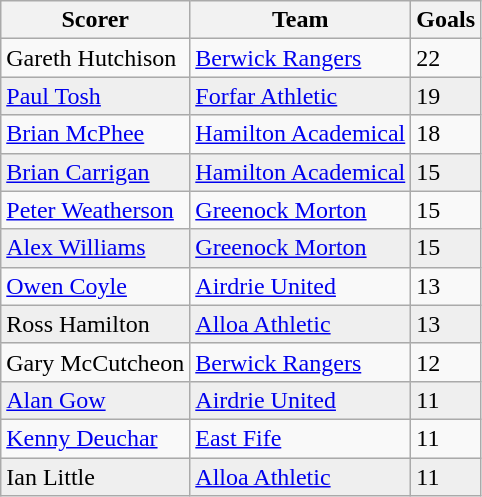<table class="wikitable sortable">
<tr>
<th>Scorer</th>
<th>Team</th>
<th>Goals</th>
</tr>
<tr>
<td> Gareth Hutchison</td>
<td><a href='#'>Berwick Rangers</a></td>
<td>22</td>
</tr>
<tr bgcolor="#EFEFEF">
<td> <a href='#'>Paul Tosh</a></td>
<td><a href='#'>Forfar Athletic</a></td>
<td>19</td>
</tr>
<tr>
<td> <a href='#'>Brian McPhee</a></td>
<td><a href='#'>Hamilton Academical</a></td>
<td>18</td>
</tr>
<tr bgcolor="#EFEFEF">
<td> <a href='#'>Brian Carrigan</a></td>
<td><a href='#'>Hamilton Academical</a></td>
<td>15</td>
</tr>
<tr>
<td> <a href='#'>Peter Weatherson</a></td>
<td><a href='#'>Greenock Morton</a></td>
<td>15</td>
</tr>
<tr bgcolor="#EFEFEF">
<td> <a href='#'>Alex Williams</a></td>
<td><a href='#'>Greenock Morton</a></td>
<td>15</td>
</tr>
<tr>
<td> <a href='#'>Owen Coyle</a></td>
<td><a href='#'>Airdrie United</a></td>
<td>13</td>
</tr>
<tr bgcolor="#EFEFEF">
<td> Ross Hamilton</td>
<td><a href='#'>Alloa Athletic</a></td>
<td>13</td>
</tr>
<tr>
<td> Gary McCutcheon</td>
<td><a href='#'>Berwick Rangers</a></td>
<td>12</td>
</tr>
<tr bgcolor="#EFEFEF">
<td> <a href='#'>Alan Gow</a></td>
<td><a href='#'>Airdrie United</a></td>
<td>11</td>
</tr>
<tr>
<td> <a href='#'>Kenny Deuchar</a></td>
<td><a href='#'>East Fife</a></td>
<td>11</td>
</tr>
<tr bgcolor="#EFEFEF">
<td> Ian Little</td>
<td><a href='#'>Alloa Athletic</a></td>
<td>11</td>
</tr>
</table>
